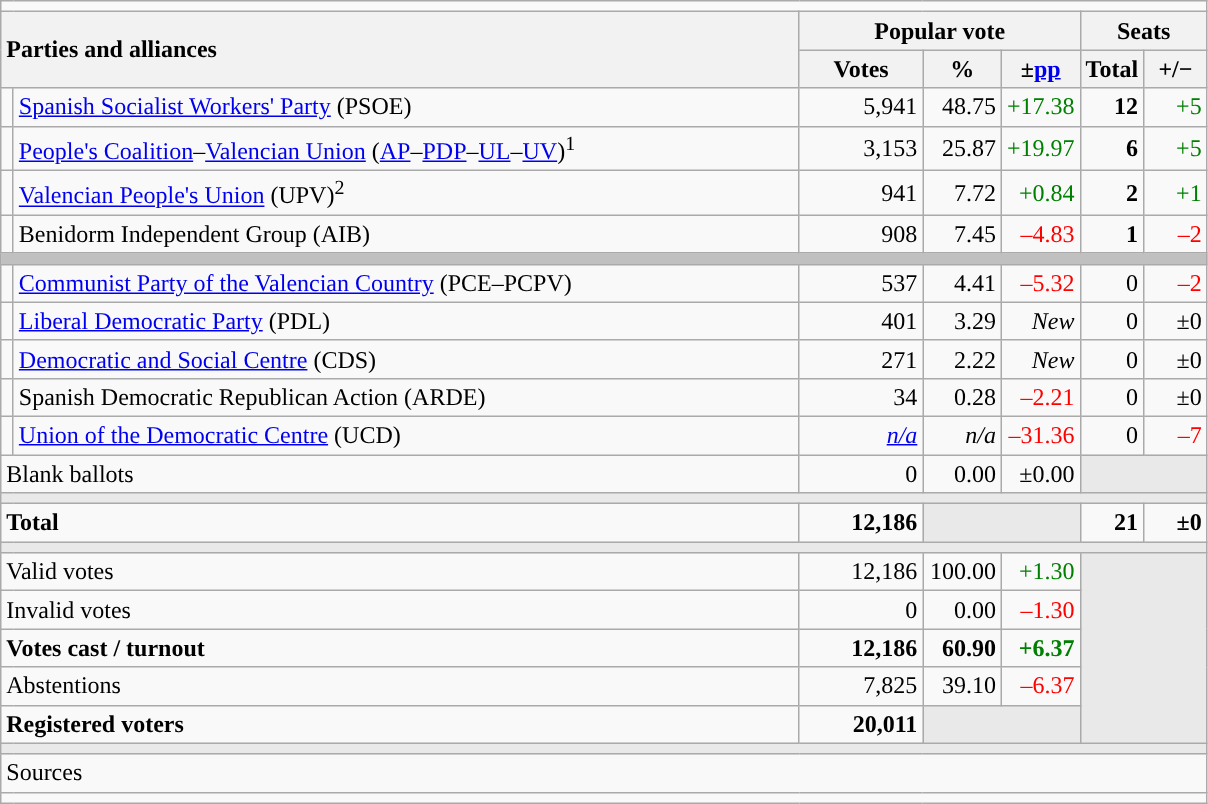<table class="wikitable" style="text-align:right;">
<tr>
<td colspan="7"></td>
</tr>
<tr>
<th style="text-align:left;" rowspan="2" colspan="2" width="525">Parties and alliances</th>
<th colspan="3">Popular vote</th>
<th colspan="2">Seats</th>
</tr>
<tr>
<th width="75">Votes</th>
<th width="45">%</th>
<th width="45">±<a href='#'>pp</a></th>
<th width="35">Total</th>
<th width="35">+/−</th>
</tr>
<tr>
<td width="1" style="color:inherit;background:"></td>
<td align="left"><a href='#'>Spanish Socialist Workers' Party</a> (PSOE)</td>
<td>5,941</td>
<td>48.75</td>
<td style="color:green;">+17.38</td>
<td><strong>12</strong></td>
<td style="color:green;">+5</td>
</tr>
<tr>
<td style="color:inherit;background:"></td>
<td align="left"><a href='#'>People's Coalition</a>–<a href='#'>Valencian Union</a> (<a href='#'>AP</a>–<a href='#'>PDP</a>–<a href='#'>UL</a>–<a href='#'>UV</a>)<sup>1</sup></td>
<td>3,153</td>
<td>25.87</td>
<td style="color:green;">+19.97</td>
<td><strong>6</strong></td>
<td style="color:green;">+5</td>
</tr>
<tr>
<td style="color:inherit;background:"></td>
<td align="left"><a href='#'>Valencian People's Union</a> (UPV)<sup>2</sup></td>
<td>941</td>
<td>7.72</td>
<td style="color:green;">+0.84</td>
<td><strong>2</strong></td>
<td style="color:green;">+1</td>
</tr>
<tr>
<td style="color:inherit;background:"></td>
<td align="left">Benidorm Independent Group (AIB)</td>
<td>908</td>
<td>7.45</td>
<td style="color:red;">–4.83</td>
<td><strong>1</strong></td>
<td style="color:red;">–2</td>
</tr>
<tr>
<td colspan="7" bgcolor="#C0C0C0"></td>
</tr>
<tr>
<td style="color:inherit;background:"></td>
<td align="left"><a href='#'>Communist Party of the Valencian Country</a> (PCE–PCPV)</td>
<td>537</td>
<td>4.41</td>
<td style="color:red;">–5.32</td>
<td>0</td>
<td style="color:red;">–2</td>
</tr>
<tr>
<td style="color:inherit;background:"></td>
<td align="left"><a href='#'>Liberal Democratic Party</a> (PDL)</td>
<td>401</td>
<td>3.29</td>
<td><em>New</em></td>
<td>0</td>
<td>±0</td>
</tr>
<tr>
<td style="color:inherit;background:"></td>
<td align="left"><a href='#'>Democratic and Social Centre</a> (CDS)</td>
<td>271</td>
<td>2.22</td>
<td><em>New</em></td>
<td>0</td>
<td>±0</td>
</tr>
<tr>
<td style="color:inherit;background:"></td>
<td align="left">Spanish Democratic Republican Action (ARDE)</td>
<td>34</td>
<td>0.28</td>
<td style="color:red;">–2.21</td>
<td>0</td>
<td>±0</td>
</tr>
<tr>
<td style="color:inherit;background:"></td>
<td align="left"><a href='#'>Union of the Democratic Centre</a> (UCD)</td>
<td><em><a href='#'>n/a</a></em></td>
<td><em>n/a</em></td>
<td style="color:red;">–31.36</td>
<td>0</td>
<td style="color:red;">–7</td>
</tr>
<tr>
<td align="left" colspan="2">Blank ballots</td>
<td>0</td>
<td>0.00</td>
<td>±0.00</td>
<td bgcolor="#E9E9E9" colspan="2"></td>
</tr>
<tr>
<td colspan="7" bgcolor="#E9E9E9"></td>
</tr>
<tr style="font-weight:bold;">
<td align="left" colspan="2">Total</td>
<td>12,186</td>
<td bgcolor="#E9E9E9" colspan="2"></td>
<td>21</td>
<td>±0</td>
</tr>
<tr>
<td colspan="7" bgcolor="#E9E9E9"></td>
</tr>
<tr>
<td align="left" colspan="2">Valid votes</td>
<td>12,186</td>
<td>100.00</td>
<td style="color:green;">+1.30</td>
<td bgcolor="#E9E9E9" colspan="2" rowspan="5"></td>
</tr>
<tr>
<td align="left" colspan="2">Invalid votes</td>
<td>0</td>
<td>0.00</td>
<td style="color:red;">–1.30</td>
</tr>
<tr style="font-weight:bold;">
<td align="left" colspan="2">Votes cast / turnout</td>
<td>12,186</td>
<td>60.90</td>
<td style="color:green;">+6.37</td>
</tr>
<tr>
<td align="left" colspan="2">Abstentions</td>
<td>7,825</td>
<td>39.10</td>
<td style="color:red;">–6.37</td>
</tr>
<tr style="font-weight:bold;">
<td align="left" colspan="2">Registered voters</td>
<td>20,011</td>
<td bgcolor="#E9E9E9" colspan="2"></td>
</tr>
<tr>
<td colspan="7" bgcolor="#E9E9E9"></td>
</tr>
<tr>
<td align="left" colspan="7">Sources</td>
</tr>
<tr>
<td colspan="7" style="text-align:left; max-width:790px;"></td>
</tr>
</table>
